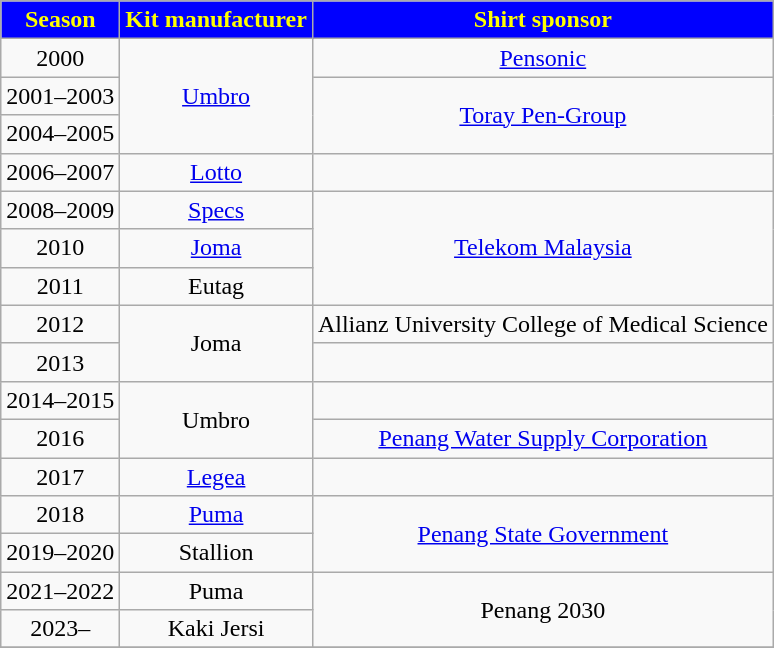<table class="wikitable" style="text-align: center">
<tr>
<th style="background:blue; color:yellow;">Season</th>
<th style="background:blue; color:yellow;">Kit manufacturer</th>
<th style="background:blue; color:yellow;">Shirt sponsor</th>
</tr>
<tr>
<td>2000</td>
<td rowspan=3><a href='#'>Umbro</a></td>
<td><a href='#'>Pensonic</a></td>
</tr>
<tr>
<td>2001–2003</td>
<td rowspan=2><a href='#'>Toray Pen-Group</a></td>
</tr>
<tr>
<td>2004–2005</td>
</tr>
<tr>
<td>2006–2007</td>
<td><a href='#'>Lotto</a></td>
<td></td>
</tr>
<tr>
<td>2008–2009</td>
<td><a href='#'>Specs</a></td>
<td rowspan=3><a href='#'>Telekom Malaysia</a></td>
</tr>
<tr>
<td>2010</td>
<td><a href='#'>Joma</a></td>
</tr>
<tr>
<td>2011</td>
<td>Eutag</td>
</tr>
<tr>
<td>2012</td>
<td rowspan=2>Joma</td>
<td>Allianz University College of Medical Science</td>
</tr>
<tr>
<td>2013</td>
<td></td>
</tr>
<tr>
<td>2014–2015</td>
<td rowspan=2>Umbro</td>
<td rowspan=1></td>
</tr>
<tr>
<td>2016</td>
<td rowspan=1><a href='#'>Penang Water Supply Corporation</a></td>
</tr>
<tr>
<td>2017</td>
<td><a href='#'>Legea</a></td>
<td rowspan=1></td>
</tr>
<tr>
<td>2018</td>
<td><a href='#'>Puma</a></td>
<td rowspan=2><a href='#'>Penang State Government</a></td>
</tr>
<tr>
<td>2019–2020</td>
<td>Stallion</td>
</tr>
<tr>
<td>2021–2022</td>
<td>Puma</td>
<td rowspan="2">Penang 2030</td>
</tr>
<tr>
<td>2023–</td>
<td>Kaki Jersi</td>
</tr>
<tr>
</tr>
</table>
